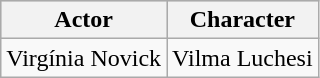<table class="wikitable sortable">
<tr style="background:#ccc;">
<th>Actor</th>
<th>Character</th>
</tr>
<tr>
<td>Virgínia Novick</td>
<td>Vilma Luchesi</td>
</tr>
</table>
